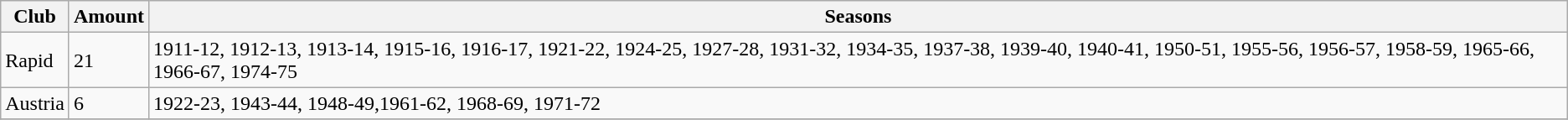<table class="wikitable">
<tr>
<th>Club</th>
<th>Amount</th>
<th>Seasons</th>
</tr>
<tr>
<td>Rapid</td>
<td>21</td>
<td>1911-12, 1912-13, 1913-14, 1915-16, 1916-17, 1921-22, 1924-25, 1927-28, 1931-32, 1934-35, 1937-38, 1939-40, 1940-41, 1950-51, 1955-56, 1956-57, 1958-59, 1965-66, 1966-67, 1974-75</td>
</tr>
<tr>
<td>Austria</td>
<td>6</td>
<td>1922-23, 1943-44, 1948-49,1961-62, 1968-69, 1971-72</td>
</tr>
<tr>
</tr>
</table>
